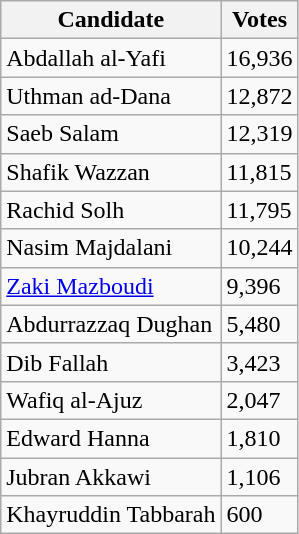<table class=wikitable>
<tr>
<th>Candidate</th>
<th>Votes</th>
</tr>
<tr>
<td>Abdallah al-Yafi</td>
<td>16,936</td>
</tr>
<tr>
<td>Uthman ad-Dana</td>
<td>12,872</td>
</tr>
<tr>
<td>Saeb Salam</td>
<td>12,319</td>
</tr>
<tr>
<td>Shafik Wazzan</td>
<td>11,815</td>
</tr>
<tr>
<td>Rachid Solh</td>
<td>11,795</td>
</tr>
<tr>
<td>Nasim Majdalani</td>
<td>10,244</td>
</tr>
<tr>
<td><a href='#'>Zaki Mazboudi</a></td>
<td>9,396</td>
</tr>
<tr>
<td>Abdurrazzaq Dughan</td>
<td>5,480</td>
</tr>
<tr>
<td>Dib Fallah</td>
<td>3,423</td>
</tr>
<tr>
<td>Wafiq al-Ajuz</td>
<td>2,047</td>
</tr>
<tr>
<td>Edward Hanna</td>
<td>1,810</td>
</tr>
<tr>
<td>Jubran Akkawi</td>
<td>1,106</td>
</tr>
<tr>
<td>Khayruddin Tabbarah</td>
<td>600</td>
</tr>
</table>
